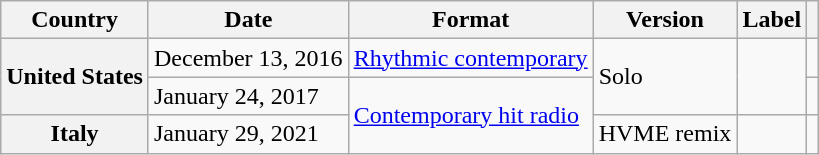<table class="wikitable plainrowheaders">
<tr>
<th scope="col">Country</th>
<th scope="col">Date</th>
<th scope="col">Format</th>
<th scope="col">Version</th>
<th scope="col">Label</th>
<th scope="col"></th>
</tr>
<tr>
<th scope="row" rowspan="2">United States</th>
<td>December 13, 2016</td>
<td><a href='#'>Rhythmic contemporary</a></td>
<td rowspan="2">Solo</td>
<td rowspan="2"></td>
<td align="center"></td>
</tr>
<tr>
<td>January 24, 2017</td>
<td rowspan="2"><a href='#'>Contemporary hit radio</a></td>
<td align="center"></td>
</tr>
<tr>
<th scope="row">Italy</th>
<td>January 29, 2021</td>
<td>HVME remix</td>
<td></td>
<td align="center"></td>
</tr>
</table>
